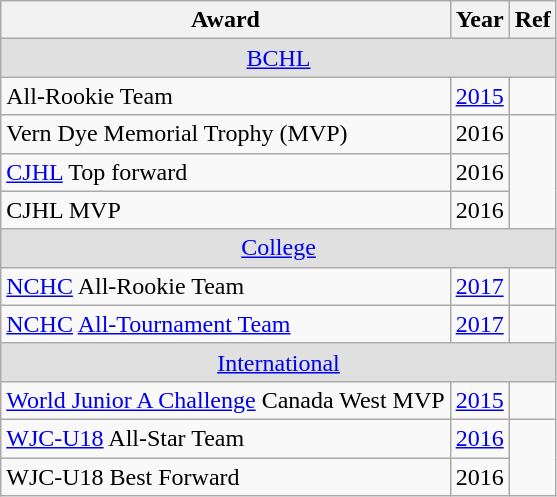<table class="wikitable">
<tr>
<th>Award</th>
<th>Year</th>
<th>Ref</th>
</tr>
<tr ALIGN="center" bgcolor="#e0e0e0">
<td colspan="3"><a href='#'>BCHL</a></td>
</tr>
<tr>
<td>All-Rookie Team</td>
<td><a href='#'>2015</a></td>
<td></td>
</tr>
<tr>
<td>Vern Dye Memorial Trophy (MVP)</td>
<td>2016</td>
<td rowspan="3"></td>
</tr>
<tr>
<td><a href='#'>CJHL</a> Top forward</td>
<td>2016</td>
</tr>
<tr>
<td>CJHL MVP</td>
<td>2016</td>
</tr>
<tr ALIGN="center" bgcolor="#e0e0e0">
<td colspan="3"><a href='#'>College</a></td>
</tr>
<tr>
<td><a href='#'>NCHC</a> All-Rookie Team</td>
<td><a href='#'>2017</a></td>
<td></td>
</tr>
<tr>
<td><a href='#'>NCHC</a> <a href='#'>All-Tournament Team</a></td>
<td><a href='#'>2017</a></td>
<td></td>
</tr>
<tr ALIGN="center" bgcolor="#e0e0e0">
<td colspan="3"><a href='#'>International</a></td>
</tr>
<tr>
<td><a href='#'>World Junior A Challenge</a> Canada West MVP</td>
<td><a href='#'>2015</a></td>
<td></td>
</tr>
<tr>
<td><a href='#'>WJC-U18</a> All-Star Team</td>
<td><a href='#'>2016</a></td>
<td rowspan="2"></td>
</tr>
<tr>
<td>WJC-U18 Best Forward</td>
<td>2016</td>
</tr>
</table>
